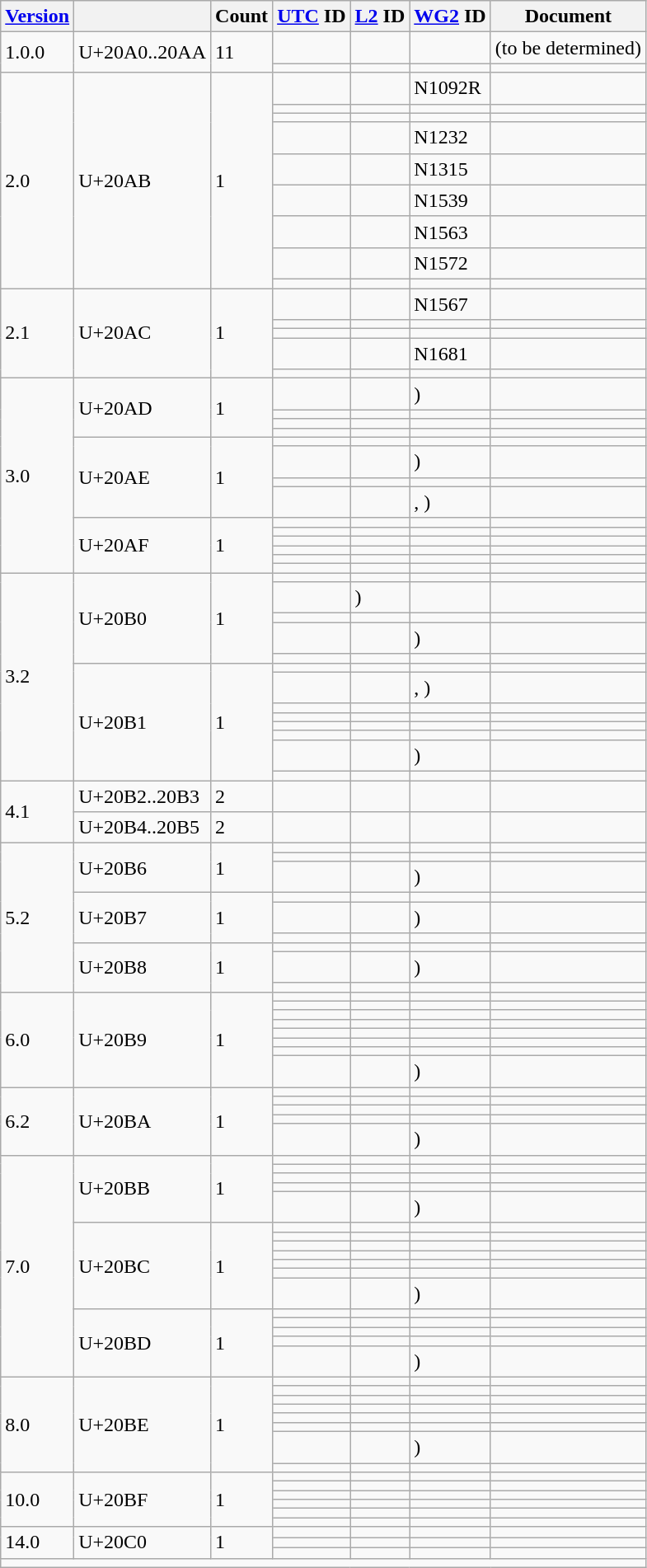<table class="wikitable collapsible collapsed sticky-header">
<tr>
<th><a href='#'>Version</a></th>
<th></th>
<th>Count</th>
<th><a href='#'>UTC</a> ID</th>
<th><a href='#'>L2</a> ID</th>
<th><a href='#'>WG2</a> ID</th>
<th>Document</th>
</tr>
<tr>
<td rowspan="2">1.0.0</td>
<td rowspan="2">U+20A0..20AA</td>
<td rowspan="2">11</td>
<td></td>
<td></td>
<td></td>
<td>(to be determined)</td>
</tr>
<tr>
<td></td>
<td></td>
<td></td>
<td></td>
</tr>
<tr>
<td rowspan="9">2.0</td>
<td rowspan="9">U+20AB</td>
<td rowspan="9">1</td>
<td></td>
<td></td>
<td>N1092R</td>
<td></td>
</tr>
<tr>
<td></td>
<td></td>
<td></td>
<td></td>
</tr>
<tr>
<td></td>
<td></td>
<td></td>
<td></td>
</tr>
<tr>
<td></td>
<td></td>
<td>N1232</td>
<td></td>
</tr>
<tr>
<td></td>
<td></td>
<td>N1315</td>
<td></td>
</tr>
<tr>
<td></td>
<td></td>
<td>N1539</td>
<td></td>
</tr>
<tr>
<td></td>
<td></td>
<td>N1563</td>
<td></td>
</tr>
<tr>
<td></td>
<td></td>
<td>N1572</td>
<td></td>
</tr>
<tr>
<td></td>
<td></td>
<td></td>
<td></td>
</tr>
<tr>
<td rowspan="5">2.1</td>
<td rowspan="5">U+20AC</td>
<td rowspan="5">1</td>
<td></td>
<td></td>
<td>N1567</td>
<td></td>
</tr>
<tr>
<td></td>
<td></td>
<td></td>
<td></td>
</tr>
<tr>
<td></td>
<td></td>
<td></td>
<td></td>
</tr>
<tr>
<td></td>
<td></td>
<td>N1681</td>
<td></td>
</tr>
<tr>
<td></td>
<td></td>
<td></td>
<td></td>
</tr>
<tr>
<td rowspan="14">3.0</td>
<td rowspan="4">U+20AD</td>
<td rowspan="4">1</td>
<td></td>
<td></td>
<td> )</td>
<td></td>
</tr>
<tr>
<td></td>
<td></td>
<td></td>
<td></td>
</tr>
<tr>
<td></td>
<td></td>
<td></td>
<td></td>
</tr>
<tr>
<td></td>
<td></td>
<td></td>
<td></td>
</tr>
<tr>
<td rowspan="4">U+20AE</td>
<td rowspan="4">1</td>
<td></td>
<td></td>
<td></td>
<td></td>
</tr>
<tr>
<td></td>
<td></td>
<td> )</td>
<td></td>
</tr>
<tr>
<td></td>
<td></td>
<td></td>
<td></td>
</tr>
<tr>
<td></td>
<td></td>
<td> , )</td>
<td></td>
</tr>
<tr>
<td rowspan="6">U+20AF</td>
<td rowspan="6">1</td>
<td></td>
<td></td>
<td></td>
<td></td>
</tr>
<tr>
<td></td>
<td></td>
<td></td>
<td></td>
</tr>
<tr>
<td></td>
<td></td>
<td></td>
<td></td>
</tr>
<tr>
<td></td>
<td></td>
<td></td>
<td></td>
</tr>
<tr>
<td></td>
<td></td>
<td></td>
<td></td>
</tr>
<tr>
<td></td>
<td></td>
<td></td>
<td></td>
</tr>
<tr>
<td rowspan="13">3.2</td>
<td rowspan="5">U+20B0</td>
<td rowspan="5">1</td>
<td></td>
<td></td>
<td></td>
<td></td>
</tr>
<tr>
<td></td>
<td> )</td>
<td></td>
<td></td>
</tr>
<tr>
<td></td>
<td></td>
<td></td>
<td></td>
</tr>
<tr>
<td></td>
<td></td>
<td> )</td>
<td></td>
</tr>
<tr>
<td></td>
<td></td>
<td></td>
<td></td>
</tr>
<tr>
<td rowspan="8">U+20B1</td>
<td rowspan="8">1</td>
<td></td>
<td></td>
<td></td>
<td></td>
</tr>
<tr>
<td></td>
<td></td>
<td> , )</td>
<td></td>
</tr>
<tr>
<td></td>
<td></td>
<td></td>
<td></td>
</tr>
<tr>
<td></td>
<td></td>
<td></td>
<td></td>
</tr>
<tr>
<td></td>
<td></td>
<td></td>
<td></td>
</tr>
<tr>
<td></td>
<td></td>
<td></td>
<td></td>
</tr>
<tr>
<td></td>
<td></td>
<td> )</td>
<td></td>
</tr>
<tr>
<td></td>
<td></td>
<td></td>
<td></td>
</tr>
<tr>
<td rowspan="2">4.1</td>
<td>U+20B2..20B3</td>
<td>2</td>
<td></td>
<td></td>
<td></td>
<td></td>
</tr>
<tr>
<td>U+20B4..20B5</td>
<td>2</td>
<td></td>
<td></td>
<td></td>
<td></td>
</tr>
<tr>
<td rowspan="9">5.2</td>
<td rowspan="3">U+20B6</td>
<td rowspan="3">1</td>
<td></td>
<td></td>
<td></td>
<td></td>
</tr>
<tr>
<td></td>
<td></td>
<td></td>
<td></td>
</tr>
<tr>
<td></td>
<td></td>
<td> )</td>
<td></td>
</tr>
<tr>
<td rowspan="3">U+20B7</td>
<td rowspan="3">1</td>
<td></td>
<td></td>
<td></td>
<td></td>
</tr>
<tr>
<td></td>
<td></td>
<td> )</td>
<td></td>
</tr>
<tr>
<td></td>
<td></td>
<td></td>
<td></td>
</tr>
<tr>
<td rowspan="3">U+20B8</td>
<td rowspan="3">1</td>
<td></td>
<td></td>
<td></td>
<td></td>
</tr>
<tr>
<td></td>
<td></td>
<td> )</td>
<td></td>
</tr>
<tr>
<td></td>
<td></td>
<td></td>
<td></td>
</tr>
<tr>
<td rowspan="8">6.0</td>
<td rowspan="8">U+20B9</td>
<td rowspan="8">1</td>
<td></td>
<td></td>
<td></td>
<td></td>
</tr>
<tr>
<td></td>
<td></td>
<td></td>
<td></td>
</tr>
<tr>
<td></td>
<td></td>
<td></td>
<td></td>
</tr>
<tr>
<td></td>
<td></td>
<td></td>
<td></td>
</tr>
<tr>
<td></td>
<td></td>
<td></td>
<td></td>
</tr>
<tr>
<td></td>
<td></td>
<td></td>
<td></td>
</tr>
<tr>
<td></td>
<td></td>
<td></td>
<td></td>
</tr>
<tr>
<td></td>
<td></td>
<td> )</td>
<td></td>
</tr>
<tr>
<td rowspan="5">6.2</td>
<td rowspan="5">U+20BA</td>
<td rowspan="5">1</td>
<td></td>
<td></td>
<td></td>
<td></td>
</tr>
<tr>
<td></td>
<td></td>
<td></td>
<td></td>
</tr>
<tr>
<td></td>
<td></td>
<td></td>
<td></td>
</tr>
<tr>
<td></td>
<td></td>
<td></td>
<td></td>
</tr>
<tr>
<td></td>
<td></td>
<td> )</td>
<td></td>
</tr>
<tr>
<td rowspan="17">7.0</td>
<td rowspan="5">U+20BB</td>
<td rowspan="5">1</td>
<td></td>
<td></td>
<td></td>
<td></td>
</tr>
<tr>
<td></td>
<td></td>
<td></td>
<td></td>
</tr>
<tr>
<td></td>
<td></td>
<td></td>
<td></td>
</tr>
<tr>
<td></td>
<td></td>
<td></td>
<td></td>
</tr>
<tr>
<td></td>
<td></td>
<td> )</td>
<td></td>
</tr>
<tr>
<td rowspan="7">U+20BC</td>
<td rowspan="7">1</td>
<td></td>
<td></td>
<td></td>
<td></td>
</tr>
<tr>
<td></td>
<td></td>
<td></td>
<td></td>
</tr>
<tr>
<td></td>
<td></td>
<td></td>
<td></td>
</tr>
<tr>
<td></td>
<td></td>
<td></td>
<td></td>
</tr>
<tr>
<td></td>
<td></td>
<td></td>
<td></td>
</tr>
<tr>
<td></td>
<td></td>
<td></td>
<td></td>
</tr>
<tr>
<td></td>
<td></td>
<td> )</td>
<td></td>
</tr>
<tr>
<td rowspan="5">U+20BD</td>
<td rowspan="5">1</td>
<td></td>
<td></td>
<td></td>
<td></td>
</tr>
<tr>
<td></td>
<td></td>
<td></td>
<td></td>
</tr>
<tr>
<td></td>
<td></td>
<td></td>
<td></td>
</tr>
<tr>
<td></td>
<td></td>
<td></td>
<td></td>
</tr>
<tr>
<td></td>
<td></td>
<td> )</td>
<td></td>
</tr>
<tr>
<td rowspan="8">8.0</td>
<td rowspan="8">U+20BE</td>
<td rowspan="8">1</td>
<td></td>
<td></td>
<td></td>
<td></td>
</tr>
<tr>
<td></td>
<td></td>
<td></td>
<td></td>
</tr>
<tr>
<td></td>
<td></td>
<td></td>
<td></td>
</tr>
<tr>
<td></td>
<td></td>
<td></td>
<td></td>
</tr>
<tr>
<td></td>
<td></td>
<td></td>
<td></td>
</tr>
<tr>
<td></td>
<td></td>
<td></td>
<td></td>
</tr>
<tr>
<td></td>
<td></td>
<td> )</td>
<td></td>
</tr>
<tr>
<td></td>
<td></td>
<td></td>
<td></td>
</tr>
<tr>
<td rowspan="6">10.0</td>
<td rowspan="6">U+20BF</td>
<td rowspan="6">1</td>
<td></td>
<td></td>
<td></td>
<td></td>
</tr>
<tr>
<td></td>
<td></td>
<td></td>
<td></td>
</tr>
<tr>
<td></td>
<td></td>
<td></td>
<td></td>
</tr>
<tr>
<td></td>
<td></td>
<td></td>
<td></td>
</tr>
<tr>
<td></td>
<td></td>
<td></td>
<td></td>
</tr>
<tr>
<td></td>
<td></td>
<td></td>
<td></td>
</tr>
<tr>
<td rowspan="3">14.0</td>
<td rowspan="3">U+20C0</td>
<td rowspan="3">1</td>
<td></td>
<td></td>
<td></td>
<td></td>
</tr>
<tr>
<td></td>
<td></td>
<td></td>
<td></td>
</tr>
<tr>
<td></td>
<td></td>
<td></td>
<td></td>
</tr>
<tr class="sortbottom">
<td colspan="7"></td>
</tr>
</table>
